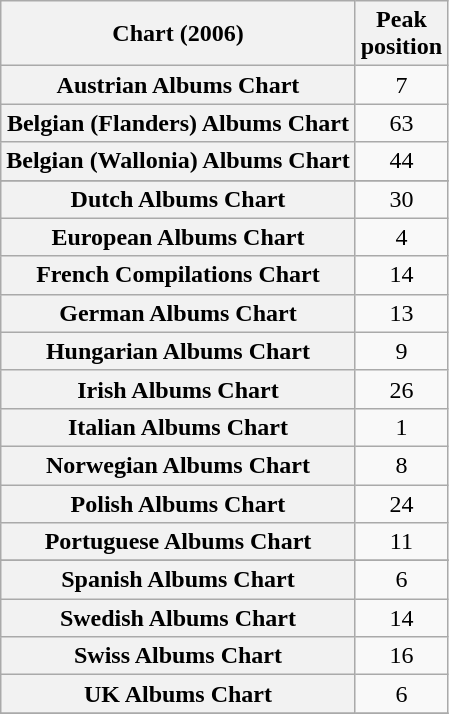<table class="wikitable plainrowheaders sortable" style="text-align:center;" border="1">
<tr>
<th scope="col">Chart (2006)</th>
<th scope="col">Peak<br>position</th>
</tr>
<tr>
<th scope="row">Austrian Albums Chart</th>
<td>7</td>
</tr>
<tr>
<th scope="row">Belgian (Flanders) Albums Chart</th>
<td>63</td>
</tr>
<tr>
<th scope="row">Belgian (Wallonia) Albums Chart</th>
<td>44</td>
</tr>
<tr>
</tr>
<tr>
<th scope="row">Dutch Albums Chart</th>
<td>30</td>
</tr>
<tr>
<th scope="row">European Albums Chart</th>
<td>4</td>
</tr>
<tr>
<th scope="row">French Compilations Chart</th>
<td>14</td>
</tr>
<tr>
<th scope="row">German Albums Chart</th>
<td>13</td>
</tr>
<tr>
<th scope="row">Hungarian Albums Chart</th>
<td>9</td>
</tr>
<tr>
<th scope="row">Irish Albums Chart</th>
<td>26</td>
</tr>
<tr>
<th scope="row">Italian Albums Chart</th>
<td>1</td>
</tr>
<tr>
<th scope="row">Norwegian Albums Chart</th>
<td>8</td>
</tr>
<tr>
<th scope="row">Polish Albums Chart</th>
<td>24</td>
</tr>
<tr>
<th scope="row">Portuguese Albums Chart</th>
<td>11</td>
</tr>
<tr>
</tr>
<tr>
<th scope="row">Spanish Albums Chart</th>
<td>6</td>
</tr>
<tr>
<th scope="row">Swedish Albums Chart</th>
<td>14</td>
</tr>
<tr>
<th scope="row">Swiss Albums Chart</th>
<td>16</td>
</tr>
<tr>
<th scope="row">UK Albums Chart</th>
<td>6</td>
</tr>
<tr>
</tr>
</table>
